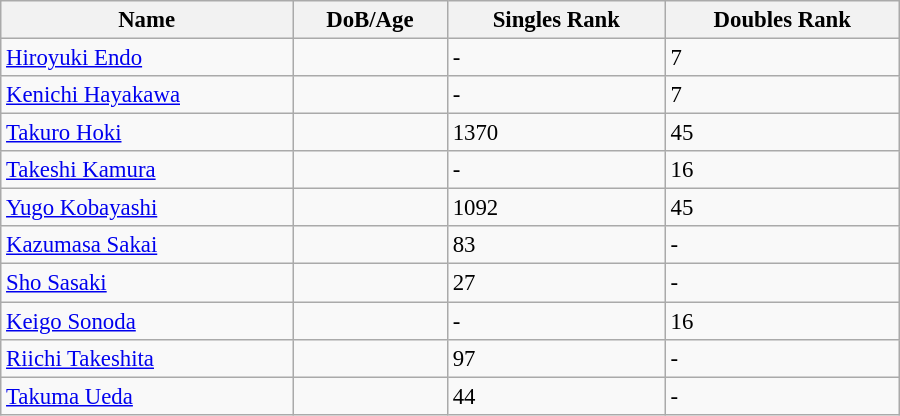<table class="wikitable"  style="width:600px; font-size:95%;">
<tr>
<th align="left">Name</th>
<th align="left">DoB/Age</th>
<th align="left">Singles Rank</th>
<th align="left">Doubles Rank</th>
</tr>
<tr>
<td><a href='#'>Hiroyuki Endo</a></td>
<td></td>
<td>-</td>
<td>7</td>
</tr>
<tr>
<td><a href='#'>Kenichi Hayakawa</a></td>
<td></td>
<td>-</td>
<td>7</td>
</tr>
<tr>
<td><a href='#'>Takuro Hoki</a></td>
<td></td>
<td>1370</td>
<td>45</td>
</tr>
<tr>
<td><a href='#'>Takeshi Kamura</a></td>
<td></td>
<td>-</td>
<td>16</td>
</tr>
<tr>
<td><a href='#'>Yugo Kobayashi</a></td>
<td></td>
<td>1092</td>
<td>45</td>
</tr>
<tr>
<td><a href='#'>Kazumasa Sakai</a></td>
<td></td>
<td>83</td>
<td>-</td>
</tr>
<tr>
<td><a href='#'>Sho Sasaki</a></td>
<td></td>
<td>27</td>
<td>-</td>
</tr>
<tr>
<td><a href='#'>Keigo Sonoda</a></td>
<td></td>
<td>-</td>
<td>16</td>
</tr>
<tr>
<td><a href='#'>Riichi Takeshita</a></td>
<td></td>
<td>97</td>
<td>-</td>
</tr>
<tr>
<td><a href='#'>Takuma Ueda</a></td>
<td></td>
<td>44</td>
<td>-</td>
</tr>
</table>
